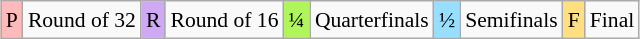<table class="wikitable" style="margin:0.5em auto; font-size:90%; line-height:1.25em; text-align:center;">
<tr>
<td bgcolor="#FFBBBB" align=center>P</td>
<td>Round of 32</td>
<td bgcolor="#D0A9F5" align=center>R</td>
<td>Round of 16</td>
<td bgcolor="#AFF55B" align=center>¼</td>
<td>Quarterfinals</td>
<td bgcolor="#97DEFF" align=center>½</td>
<td>Semifinals</td>
<td bgcolor="#FFDF80" align=center>F</td>
<td>Final</td>
</tr>
</table>
